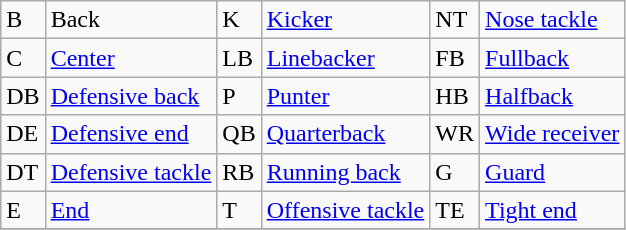<table class="wikitable">
<tr>
<td>B</td>
<td>Back</td>
<td>K</td>
<td><a href='#'>Kicker</a></td>
<td>NT</td>
<td><a href='#'>Nose tackle</a></td>
</tr>
<tr>
<td>C</td>
<td><a href='#'>Center</a></td>
<td>LB</td>
<td><a href='#'>Linebacker</a></td>
<td>FB</td>
<td><a href='#'>Fullback</a></td>
</tr>
<tr>
<td>DB</td>
<td><a href='#'>Defensive back</a></td>
<td>P</td>
<td><a href='#'>Punter</a></td>
<td>HB</td>
<td><a href='#'>Halfback</a></td>
</tr>
<tr>
<td>DE</td>
<td><a href='#'>Defensive end</a></td>
<td>QB</td>
<td><a href='#'>Quarterback</a></td>
<td>WR</td>
<td><a href='#'>Wide receiver</a></td>
</tr>
<tr>
<td>DT</td>
<td><a href='#'>Defensive tackle</a></td>
<td>RB</td>
<td><a href='#'>Running back</a></td>
<td>G</td>
<td><a href='#'>Guard</a></td>
</tr>
<tr>
<td>E</td>
<td><a href='#'>End</a></td>
<td>T</td>
<td><a href='#'>Offensive tackle</a></td>
<td>TE</td>
<td><a href='#'>Tight end</a></td>
</tr>
<tr>
</tr>
</table>
